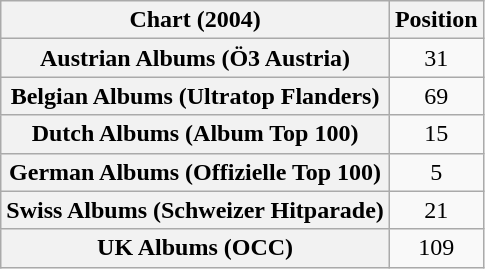<table class="wikitable sortable plainrowheaders" style="text-align:center;">
<tr>
<th scope="col">Chart (2004)</th>
<th scope="col">Position</th>
</tr>
<tr>
<th scope="row">Austrian Albums (Ö3 Austria)</th>
<td>31</td>
</tr>
<tr>
<th scope="row">Belgian Albums (Ultratop Flanders)</th>
<td>69</td>
</tr>
<tr>
<th scope="row">Dutch Albums (Album Top 100)</th>
<td>15</td>
</tr>
<tr>
<th scope="row">German Albums (Offizielle Top 100)</th>
<td>5</td>
</tr>
<tr>
<th scope="row">Swiss Albums (Schweizer Hitparade)</th>
<td>21</td>
</tr>
<tr>
<th scope="row">UK Albums (OCC)</th>
<td>109</td>
</tr>
</table>
